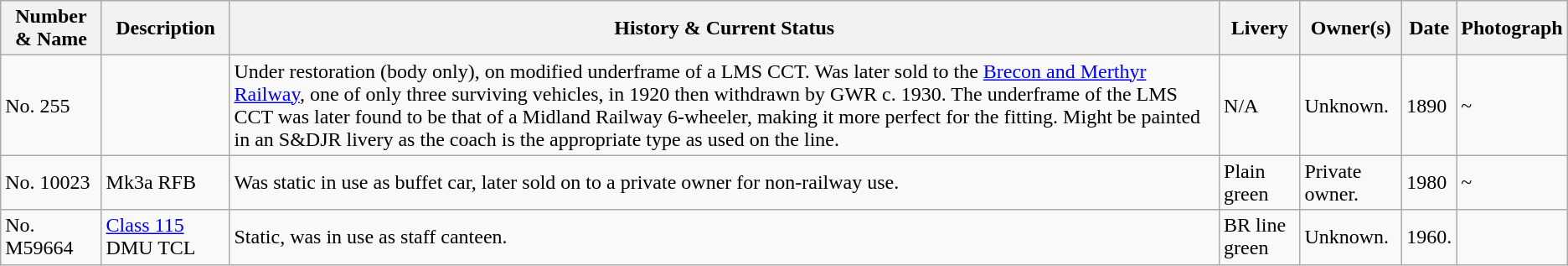<table class="wikitable">
<tr>
<th>Number & Name</th>
<th>Description</th>
<th>History & Current Status</th>
<th>Livery</th>
<th>Owner(s)</th>
<th>Date</th>
<th>Photograph</th>
</tr>
<tr>
<td>No. 255</td>
<td></td>
<td>Under restoration (body only), on modified underframe of a LMS CCT. Was later sold to the <a href='#'>Brecon and Merthyr Railway</a>, one of only three surviving vehicles, in 1920 then withdrawn by GWR c. 1930. The underframe of the LMS CCT was later found to be that of a Midland Railway 6-wheeler, making it more perfect for the fitting. Might be painted in an S&DJR livery as the coach is the appropriate type as used on the line.</td>
<td>N/A</td>
<td>Unknown.</td>
<td>1890</td>
<td>~</td>
</tr>
<tr>
<td>No. 10023</td>
<td>Mk3a RFB</td>
<td>Was static in use as buffet car, later sold on to a private owner for non-railway use.</td>
<td>Plain green</td>
<td>Private owner.</td>
<td>1980</td>
<td>~</td>
</tr>
<tr>
<td>No. M59664</td>
<td><a href='#'>Class 115</a> DMU TCL</td>
<td>Static, was in use as staff canteen.</td>
<td>BR line green</td>
<td>Unknown.</td>
<td>1960.</td>
<td></td>
</tr>
</table>
